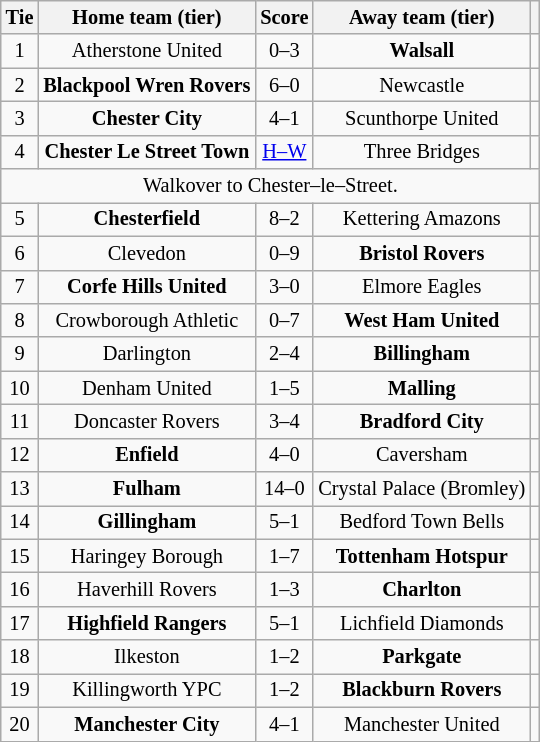<table class="wikitable" style="text-align:center; font-size:85%">
<tr>
<th>Tie</th>
<th>Home team (tier)</th>
<th>Score</th>
<th>Away team (tier)</th>
<th></th>
</tr>
<tr>
<td align="center">1</td>
<td>Atherstone United</td>
<td align="center">0–3</td>
<td><strong>Walsall</strong></td>
<td></td>
</tr>
<tr>
<td align="center">2</td>
<td><strong>Blackpool Wren Rovers</strong></td>
<td align="center">6–0</td>
<td>Newcastle</td>
<td></td>
</tr>
<tr>
<td align="center">3</td>
<td><strong>Chester City</strong></td>
<td align="center">4–1</td>
<td>Scunthorpe United</td>
<td></td>
</tr>
<tr>
<td align="center">4</td>
<td><strong>Chester Le Street Town</strong></td>
<td align="center"><a href='#'>H–W</a></td>
<td>Three Bridges</td>
<td></td>
</tr>
<tr>
<td colspan="5" align="center">Walkover to Chester–le–Street.</td>
</tr>
<tr>
<td align="center">5</td>
<td><strong>Chesterfield</strong></td>
<td align="center">8–2</td>
<td>Kettering Amazons</td>
<td></td>
</tr>
<tr>
<td align="center">6</td>
<td>Clevedon</td>
<td align="center">0–9</td>
<td><strong>Bristol Rovers</strong></td>
<td></td>
</tr>
<tr>
<td align="center">7</td>
<td><strong>Corfe Hills United</strong></td>
<td align="center">3–0</td>
<td>Elmore Eagles</td>
<td></td>
</tr>
<tr>
<td align="center">8</td>
<td>Crowborough Athletic</td>
<td align="center">0–7</td>
<td><strong>West Ham United</strong></td>
<td></td>
</tr>
<tr>
<td align="center">9</td>
<td>Darlington</td>
<td align="center">2–4</td>
<td><strong>Billingham</strong></td>
<td></td>
</tr>
<tr>
<td align="center">10</td>
<td>Denham United</td>
<td align="center">1–5</td>
<td><strong>Malling</strong></td>
<td></td>
</tr>
<tr>
<td align="center">11</td>
<td>Doncaster Rovers</td>
<td align="center">3–4</td>
<td><strong>Bradford City</strong></td>
<td></td>
</tr>
<tr>
<td align="center">12</td>
<td><strong>Enfield</strong></td>
<td align="center">4–0</td>
<td>Caversham</td>
<td></td>
</tr>
<tr>
<td align="center">13</td>
<td><strong>Fulham</strong></td>
<td align="center">14–0</td>
<td>Crystal Palace (Bromley)</td>
<td></td>
</tr>
<tr>
<td align="center">14</td>
<td><strong>Gillingham</strong></td>
<td align="center">5–1</td>
<td>Bedford Town Bells</td>
<td></td>
</tr>
<tr>
<td align="center">15</td>
<td>Haringey Borough</td>
<td align="center">1–7</td>
<td><strong>Tottenham Hotspur</strong></td>
<td></td>
</tr>
<tr>
<td align="center">16</td>
<td>Haverhill Rovers</td>
<td align="center">1–3</td>
<td><strong>Charlton</strong></td>
<td></td>
</tr>
<tr>
<td align="center">17</td>
<td><strong>Highfield Rangers</strong></td>
<td align="center">5–1</td>
<td>Lichfield Diamonds</td>
<td></td>
</tr>
<tr>
<td align="center">18</td>
<td>Ilkeston</td>
<td align="center">1–2</td>
<td><strong>Parkgate</strong></td>
<td></td>
</tr>
<tr>
<td align="center">19</td>
<td>Killingworth YPC</td>
<td align="center">1–2</td>
<td><strong>Blackburn Rovers</strong></td>
<td></td>
</tr>
<tr>
<td align="center">20</td>
<td><strong>Manchester City</strong></td>
<td align="center">4–1</td>
<td>Manchester United</td>
<td></td>
</tr>
</table>
